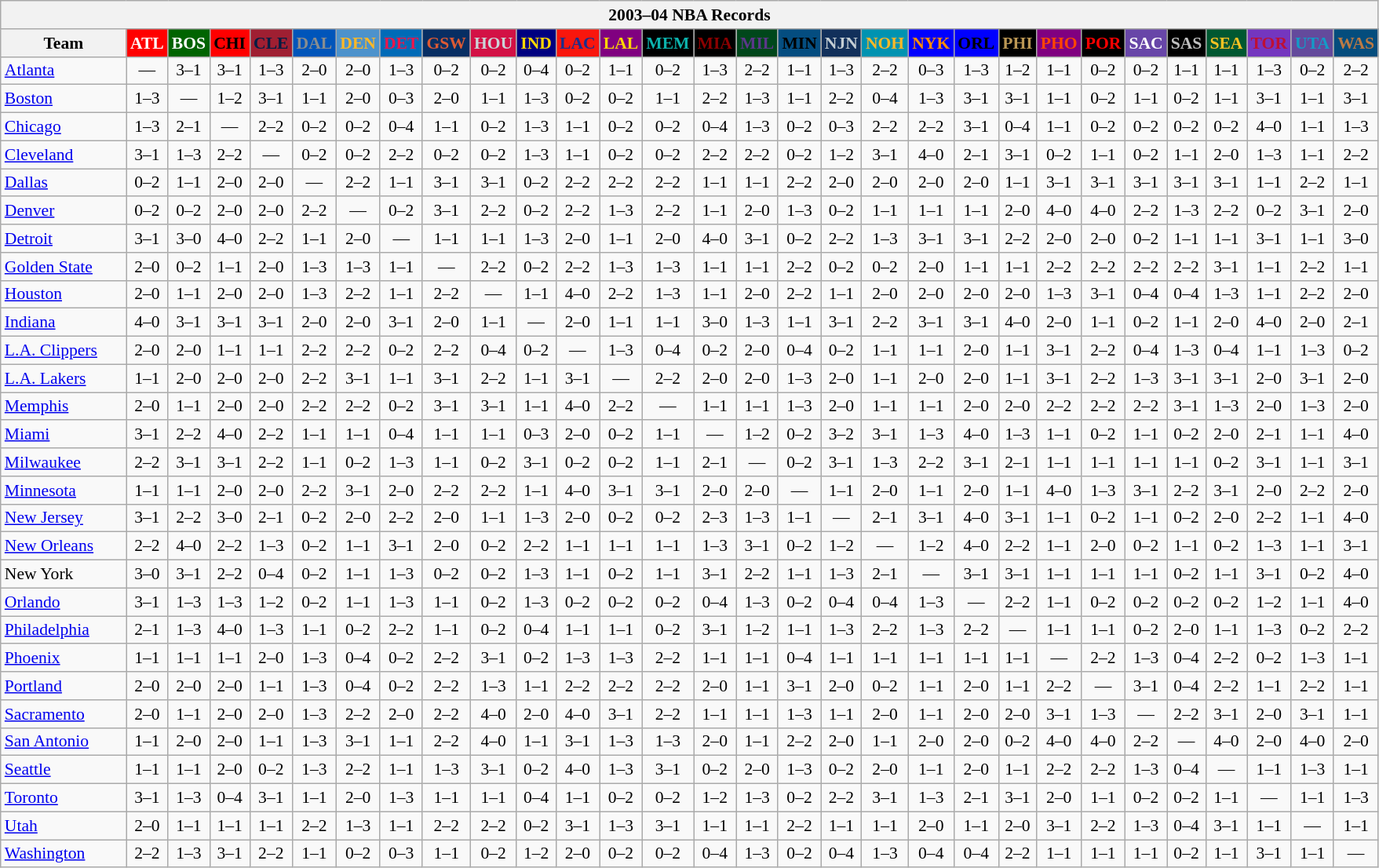<table class="wikitable" style="font-size:90%; text-align:center;">
<tr>
<th colspan=30>2003–04 NBA Records</th>
</tr>
<tr>
<th width=100>Team</th>
<th style="background:#FF0000;color:#FFFFFF;width=35">ATL</th>
<th style="background:#006400;color:#FFFFFF;width=35">BOS</th>
<th style="background:#FF0000;color:#000000;width=35">CHI</th>
<th style="background:#9F1F32;color:#001D43;width=35">CLE</th>
<th style="background:#0055BA;color:#898D8F;width=35">DAL</th>
<th style="background:#4C92CC;color:#FDB827;width=35">DEN</th>
<th style="background:#006BB7;color:#ED164B;width=35">DET</th>
<th style="background:#072E63;color:#DC5A34;width=35">GSW</th>
<th style="background:#D31145;color:#CBD4D8;width=35">HOU</th>
<th style="background:#000080;color:#FFD700;width=35">IND</th>
<th style="background:#F9160D;color:#1A2E8B;width=35">LAC</th>
<th style="background:#800080;color:#FFD700;width=35">LAL</th>
<th style="background:#000000;color:#0CB2AC;width=35">MEM</th>
<th style="background:#000000;color:#8B0000;width=35">MIA</th>
<th style="background:#00471B;color:#5C378A;width=35">MIL</th>
<th style="background:#044D80;color:#000000;width=35">MIN</th>
<th style="background:#12305B;color:#C4CED4;width=35">NJN</th>
<th style="background:#0093B1;color:#FDB827;width=35">NOH</th>
<th style="background:#0000FF;color:#FF8C00;width=35">NYK</th>
<th style="background:#0000FF;color:#000000;width=35">ORL</th>
<th style="background:#000000;color:#BB9754;width=35">PHI</th>
<th style="background:#800080;color:#FF4500;width=35">PHO</th>
<th style="background:#000000;color:#FF0000;width=35">POR</th>
<th style="background:#6846A8;color:#FFFFFF;width=35">SAC</th>
<th style="background:#000000;color:#C0C0C0;width=35">SAS</th>
<th style="background:#005831;color:#FFC322;width=35">SEA</th>
<th style="background:#7436BF;color:#BE0F34;width=35">TOR</th>
<th style="background:#644A9C;color:#149BC7;width=35">UTA</th>
<th style="background:#044D7D;color:#BC7A44;width=35">WAS</th>
</tr>
<tr>
<td style="text-align:left;"><a href='#'>Atlanta</a></td>
<td>—</td>
<td>3–1</td>
<td>3–1</td>
<td>1–3</td>
<td>2–0</td>
<td>2–0</td>
<td>1–3</td>
<td>0–2</td>
<td>0–2</td>
<td>0–4</td>
<td>0–2</td>
<td>1–1</td>
<td>0–2</td>
<td>1–3</td>
<td>2–2</td>
<td>1–1</td>
<td>1–3</td>
<td>2–2</td>
<td>0–3</td>
<td>1–3</td>
<td>1–2</td>
<td>1–1</td>
<td>0–2</td>
<td>0–2</td>
<td>1–1</td>
<td>1–1</td>
<td>1–3</td>
<td>0–2</td>
<td>2–2</td>
</tr>
<tr>
<td style="text-align:left;"><a href='#'>Boston</a></td>
<td>1–3</td>
<td>—</td>
<td>1–2</td>
<td>3–1</td>
<td>1–1</td>
<td>2–0</td>
<td>0–3</td>
<td>2–0</td>
<td>1–1</td>
<td>1–3</td>
<td>0–2</td>
<td>0–2</td>
<td>1–1</td>
<td>2–2</td>
<td>1–3</td>
<td>1–1</td>
<td>2–2</td>
<td>0–4</td>
<td>1–3</td>
<td>3–1</td>
<td>3–1</td>
<td>1–1</td>
<td>0–2</td>
<td>1–1</td>
<td>0–2</td>
<td>1–1</td>
<td>3–1</td>
<td>1–1</td>
<td>3–1</td>
</tr>
<tr>
<td style="text-align:left;"><a href='#'>Chicago</a></td>
<td>1–3</td>
<td>2–1</td>
<td>—</td>
<td>2–2</td>
<td>0–2</td>
<td>0–2</td>
<td>0–4</td>
<td>1–1</td>
<td>0–2</td>
<td>1–3</td>
<td>1–1</td>
<td>0–2</td>
<td>0–2</td>
<td>0–4</td>
<td>1–3</td>
<td>0–2</td>
<td>0–3</td>
<td>2–2</td>
<td>2–2</td>
<td>3–1</td>
<td>0–4</td>
<td>1–1</td>
<td>0–2</td>
<td>0–2</td>
<td>0–2</td>
<td>0–2</td>
<td>4–0</td>
<td>1–1</td>
<td>1–3</td>
</tr>
<tr>
<td style="text-align:left;"><a href='#'>Cleveland</a></td>
<td>3–1</td>
<td>1–3</td>
<td>2–2</td>
<td>—</td>
<td>0–2</td>
<td>0–2</td>
<td>2–2</td>
<td>0–2</td>
<td>0–2</td>
<td>1–3</td>
<td>1–1</td>
<td>0–2</td>
<td>0–2</td>
<td>2–2</td>
<td>2–2</td>
<td>0–2</td>
<td>1–2</td>
<td>3–1</td>
<td>4–0</td>
<td>2–1</td>
<td>3–1</td>
<td>0–2</td>
<td>1–1</td>
<td>0–2</td>
<td>1–1</td>
<td>2–0</td>
<td>1–3</td>
<td>1–1</td>
<td>2–2</td>
</tr>
<tr>
<td style="text-align:left;"><a href='#'>Dallas</a></td>
<td>0–2</td>
<td>1–1</td>
<td>2–0</td>
<td>2–0</td>
<td>—</td>
<td>2–2</td>
<td>1–1</td>
<td>3–1</td>
<td>3–1</td>
<td>0–2</td>
<td>2–2</td>
<td>2–2</td>
<td>2–2</td>
<td>1–1</td>
<td>1–1</td>
<td>2–2</td>
<td>2–0</td>
<td>2–0</td>
<td>2–0</td>
<td>2–0</td>
<td>1–1</td>
<td>3–1</td>
<td>3–1</td>
<td>3–1</td>
<td>3–1</td>
<td>3–1</td>
<td>1–1</td>
<td>2–2</td>
<td>1–1</td>
</tr>
<tr>
<td style="text-align:left;"><a href='#'>Denver</a></td>
<td>0–2</td>
<td>0–2</td>
<td>2–0</td>
<td>2–0</td>
<td>2–2</td>
<td>—</td>
<td>0–2</td>
<td>3–1</td>
<td>2–2</td>
<td>0–2</td>
<td>2–2</td>
<td>1–3</td>
<td>2–2</td>
<td>1–1</td>
<td>2–0</td>
<td>1–3</td>
<td>0–2</td>
<td>1–1</td>
<td>1–1</td>
<td>1–1</td>
<td>2–0</td>
<td>4–0</td>
<td>4–0</td>
<td>2–2</td>
<td>1–3</td>
<td>2–2</td>
<td>0–2</td>
<td>3–1</td>
<td>2–0</td>
</tr>
<tr>
<td style="text-align:left;"><a href='#'>Detroit</a></td>
<td>3–1</td>
<td>3–0</td>
<td>4–0</td>
<td>2–2</td>
<td>1–1</td>
<td>2–0</td>
<td>—</td>
<td>1–1</td>
<td>1–1</td>
<td>1–3</td>
<td>2–0</td>
<td>1–1</td>
<td>2–0</td>
<td>4–0</td>
<td>3–1</td>
<td>0–2</td>
<td>2–2</td>
<td>1–3</td>
<td>3–1</td>
<td>3–1</td>
<td>2–2</td>
<td>2–0</td>
<td>2–0</td>
<td>0–2</td>
<td>1–1</td>
<td>1–1</td>
<td>3–1</td>
<td>1–1</td>
<td>3–0</td>
</tr>
<tr>
<td style="text-align:left;"><a href='#'>Golden State</a></td>
<td>2–0</td>
<td>0–2</td>
<td>1–1</td>
<td>2–0</td>
<td>1–3</td>
<td>1–3</td>
<td>1–1</td>
<td>—</td>
<td>2–2</td>
<td>0–2</td>
<td>2–2</td>
<td>1–3</td>
<td>1–3</td>
<td>1–1</td>
<td>1–1</td>
<td>2–2</td>
<td>0–2</td>
<td>0–2</td>
<td>2–0</td>
<td>1–1</td>
<td>1–1</td>
<td>2–2</td>
<td>2–2</td>
<td>2–2</td>
<td>2–2</td>
<td>3–1</td>
<td>1–1</td>
<td>2–2</td>
<td>1–1</td>
</tr>
<tr>
<td style="text-align:left;"><a href='#'>Houston</a></td>
<td>2–0</td>
<td>1–1</td>
<td>2–0</td>
<td>2–0</td>
<td>1–3</td>
<td>2–2</td>
<td>1–1</td>
<td>2–2</td>
<td>—</td>
<td>1–1</td>
<td>4–0</td>
<td>2–2</td>
<td>1–3</td>
<td>1–1</td>
<td>2–0</td>
<td>2–2</td>
<td>1–1</td>
<td>2–0</td>
<td>2–0</td>
<td>2–0</td>
<td>2–0</td>
<td>1–3</td>
<td>3–1</td>
<td>0–4</td>
<td>0–4</td>
<td>1–3</td>
<td>1–1</td>
<td>2–2</td>
<td>2–0</td>
</tr>
<tr>
<td style="text-align:left;"><a href='#'>Indiana</a></td>
<td>4–0</td>
<td>3–1</td>
<td>3–1</td>
<td>3–1</td>
<td>2–0</td>
<td>2–0</td>
<td>3–1</td>
<td>2–0</td>
<td>1–1</td>
<td>—</td>
<td>2–0</td>
<td>1–1</td>
<td>1–1</td>
<td>3–0</td>
<td>1–3</td>
<td>1–1</td>
<td>3–1</td>
<td>2–2</td>
<td>3–1</td>
<td>3–1</td>
<td>4–0</td>
<td>2–0</td>
<td>1–1</td>
<td>0–2</td>
<td>1–1</td>
<td>2–0</td>
<td>4–0</td>
<td>2–0</td>
<td>2–1</td>
</tr>
<tr>
<td style="text-align:left;"><a href='#'>L.A. Clippers</a></td>
<td>2–0</td>
<td>2–0</td>
<td>1–1</td>
<td>1–1</td>
<td>2–2</td>
<td>2–2</td>
<td>0–2</td>
<td>2–2</td>
<td>0–4</td>
<td>0–2</td>
<td>—</td>
<td>1–3</td>
<td>0–4</td>
<td>0–2</td>
<td>2–0</td>
<td>0–4</td>
<td>0–2</td>
<td>1–1</td>
<td>1–1</td>
<td>2–0</td>
<td>1–1</td>
<td>3–1</td>
<td>2–2</td>
<td>0–4</td>
<td>1–3</td>
<td>0–4</td>
<td>1–1</td>
<td>1–3</td>
<td>0–2</td>
</tr>
<tr>
<td style="text-align:left;"><a href='#'>L.A. Lakers</a></td>
<td>1–1</td>
<td>2–0</td>
<td>2–0</td>
<td>2–0</td>
<td>2–2</td>
<td>3–1</td>
<td>1–1</td>
<td>3–1</td>
<td>2–2</td>
<td>1–1</td>
<td>3–1</td>
<td>—</td>
<td>2–2</td>
<td>2–0</td>
<td>2–0</td>
<td>1–3</td>
<td>2–0</td>
<td>1–1</td>
<td>2–0</td>
<td>2–0</td>
<td>1–1</td>
<td>3–1</td>
<td>2–2</td>
<td>1–3</td>
<td>3–1</td>
<td>3–1</td>
<td>2–0</td>
<td>3–1</td>
<td>2–0</td>
</tr>
<tr>
<td style="text-align:left;"><a href='#'>Memphis</a></td>
<td>2–0</td>
<td>1–1</td>
<td>2–0</td>
<td>2–0</td>
<td>2–2</td>
<td>2–2</td>
<td>0–2</td>
<td>3–1</td>
<td>3–1</td>
<td>1–1</td>
<td>4–0</td>
<td>2–2</td>
<td>—</td>
<td>1–1</td>
<td>1–1</td>
<td>1–3</td>
<td>2–0</td>
<td>1–1</td>
<td>1–1</td>
<td>2–0</td>
<td>2–0</td>
<td>2–2</td>
<td>2–2</td>
<td>2–2</td>
<td>3–1</td>
<td>1–3</td>
<td>2–0</td>
<td>1–3</td>
<td>2–0</td>
</tr>
<tr>
<td style="text-align:left;"><a href='#'>Miami</a></td>
<td>3–1</td>
<td>2–2</td>
<td>4–0</td>
<td>2–2</td>
<td>1–1</td>
<td>1–1</td>
<td>0–4</td>
<td>1–1</td>
<td>1–1</td>
<td>0–3</td>
<td>2–0</td>
<td>0–2</td>
<td>1–1</td>
<td>—</td>
<td>1–2</td>
<td>0–2</td>
<td>3–2</td>
<td>3–1</td>
<td>1–3</td>
<td>4–0</td>
<td>1–3</td>
<td>1–1</td>
<td>0–2</td>
<td>1–1</td>
<td>0–2</td>
<td>2–0</td>
<td>2–1</td>
<td>1–1</td>
<td>4–0</td>
</tr>
<tr>
<td style="text-align:left;"><a href='#'>Milwaukee</a></td>
<td>2–2</td>
<td>3–1</td>
<td>3–1</td>
<td>2–2</td>
<td>1–1</td>
<td>0–2</td>
<td>1–3</td>
<td>1–1</td>
<td>0–2</td>
<td>3–1</td>
<td>0–2</td>
<td>0–2</td>
<td>1–1</td>
<td>2–1</td>
<td>—</td>
<td>0–2</td>
<td>3–1</td>
<td>1–3</td>
<td>2–2</td>
<td>3–1</td>
<td>2–1</td>
<td>1–1</td>
<td>1–1</td>
<td>1–1</td>
<td>1–1</td>
<td>0–2</td>
<td>3–1</td>
<td>1–1</td>
<td>3–1</td>
</tr>
<tr>
<td style="text-align:left;"><a href='#'>Minnesota</a></td>
<td>1–1</td>
<td>1–1</td>
<td>2–0</td>
<td>2–0</td>
<td>2–2</td>
<td>3–1</td>
<td>2–0</td>
<td>2–2</td>
<td>2–2</td>
<td>1–1</td>
<td>4–0</td>
<td>3–1</td>
<td>3–1</td>
<td>2–0</td>
<td>2–0</td>
<td>—</td>
<td>1–1</td>
<td>2–0</td>
<td>1–1</td>
<td>2–0</td>
<td>1–1</td>
<td>4–0</td>
<td>1–3</td>
<td>3–1</td>
<td>2–2</td>
<td>3–1</td>
<td>2–0</td>
<td>2–2</td>
<td>2–0</td>
</tr>
<tr>
<td style="text-align:left;"><a href='#'>New Jersey</a></td>
<td>3–1</td>
<td>2–2</td>
<td>3–0</td>
<td>2–1</td>
<td>0–2</td>
<td>2–0</td>
<td>2–2</td>
<td>2–0</td>
<td>1–1</td>
<td>1–3</td>
<td>2–0</td>
<td>0–2</td>
<td>0–2</td>
<td>2–3</td>
<td>1–3</td>
<td>1–1</td>
<td>—</td>
<td>2–1</td>
<td>3–1</td>
<td>4–0</td>
<td>3–1</td>
<td>1–1</td>
<td>0–2</td>
<td>1–1</td>
<td>0–2</td>
<td>2–0</td>
<td>2–2</td>
<td>1–1</td>
<td>4–0</td>
</tr>
<tr>
<td style="text-align:left;"><a href='#'>New Orleans</a></td>
<td>2–2</td>
<td>4–0</td>
<td>2–2</td>
<td>1–3</td>
<td>0–2</td>
<td>1–1</td>
<td>3–1</td>
<td>2–0</td>
<td>0–2</td>
<td>2–2</td>
<td>1–1</td>
<td>1–1</td>
<td>1–1</td>
<td>1–3</td>
<td>3–1</td>
<td>0–2</td>
<td>1–2</td>
<td>—</td>
<td>1–2</td>
<td>4–0</td>
<td>2–2</td>
<td>1–1</td>
<td>2–0</td>
<td>0–2</td>
<td>1–1</td>
<td>0–2</td>
<td>1–3</td>
<td>1–1</td>
<td>3–1</td>
</tr>
<tr>
<td style="text-align:left;">New York</td>
<td>3–0</td>
<td>3–1</td>
<td>2–2</td>
<td>0–4</td>
<td>0–2</td>
<td>1–1</td>
<td>1–3</td>
<td>0–2</td>
<td>0–2</td>
<td>1–3</td>
<td>1–1</td>
<td>0–2</td>
<td>1–1</td>
<td>3–1</td>
<td>2–2</td>
<td>1–1</td>
<td>1–3</td>
<td>2–1</td>
<td>—</td>
<td>3–1</td>
<td>3–1</td>
<td>1–1</td>
<td>1–1</td>
<td>1–1</td>
<td>0–2</td>
<td>1–1</td>
<td>3–1</td>
<td>0–2</td>
<td>4–0</td>
</tr>
<tr>
<td style="text-align:left;"><a href='#'>Orlando</a></td>
<td>3–1</td>
<td>1–3</td>
<td>1–3</td>
<td>1–2</td>
<td>0–2</td>
<td>1–1</td>
<td>1–3</td>
<td>1–1</td>
<td>0–2</td>
<td>1–3</td>
<td>0–2</td>
<td>0–2</td>
<td>0–2</td>
<td>0–4</td>
<td>1–3</td>
<td>0–2</td>
<td>0–4</td>
<td>0–4</td>
<td>1–3</td>
<td>—</td>
<td>2–2</td>
<td>1–1</td>
<td>0–2</td>
<td>0–2</td>
<td>0–2</td>
<td>0–2</td>
<td>1–2</td>
<td>1–1</td>
<td>4–0</td>
</tr>
<tr>
<td style="text-align:left;"><a href='#'>Philadelphia</a></td>
<td>2–1</td>
<td>1–3</td>
<td>4–0</td>
<td>1–3</td>
<td>1–1</td>
<td>0–2</td>
<td>2–2</td>
<td>1–1</td>
<td>0–2</td>
<td>0–4</td>
<td>1–1</td>
<td>1–1</td>
<td>0–2</td>
<td>3–1</td>
<td>1–2</td>
<td>1–1</td>
<td>1–3</td>
<td>2–2</td>
<td>1–3</td>
<td>2–2</td>
<td>—</td>
<td>1–1</td>
<td>1–1</td>
<td>0–2</td>
<td>2–0</td>
<td>1–1</td>
<td>1–3</td>
<td>0–2</td>
<td>2–2</td>
</tr>
<tr>
<td style="text-align:left;"><a href='#'>Phoenix</a></td>
<td>1–1</td>
<td>1–1</td>
<td>1–1</td>
<td>2–0</td>
<td>1–3</td>
<td>0–4</td>
<td>0–2</td>
<td>2–2</td>
<td>3–1</td>
<td>0–2</td>
<td>1–3</td>
<td>1–3</td>
<td>2–2</td>
<td>1–1</td>
<td>1–1</td>
<td>0–4</td>
<td>1–1</td>
<td>1–1</td>
<td>1–1</td>
<td>1–1</td>
<td>1–1</td>
<td>—</td>
<td>2–2</td>
<td>1–3</td>
<td>0–4</td>
<td>2–2</td>
<td>0–2</td>
<td>1–3</td>
<td>1–1</td>
</tr>
<tr>
<td style="text-align:left;"><a href='#'>Portland</a></td>
<td>2–0</td>
<td>2–0</td>
<td>2–0</td>
<td>1–1</td>
<td>1–3</td>
<td>0–4</td>
<td>0–2</td>
<td>2–2</td>
<td>1–3</td>
<td>1–1</td>
<td>2–2</td>
<td>2–2</td>
<td>2–2</td>
<td>2–0</td>
<td>1–1</td>
<td>3–1</td>
<td>2–0</td>
<td>0–2</td>
<td>1–1</td>
<td>2–0</td>
<td>1–1</td>
<td>2–2</td>
<td>—</td>
<td>3–1</td>
<td>0–4</td>
<td>2–2</td>
<td>1–1</td>
<td>2–2</td>
<td>1–1</td>
</tr>
<tr>
<td style="text-align:left;"><a href='#'>Sacramento</a></td>
<td>2–0</td>
<td>1–1</td>
<td>2–0</td>
<td>2–0</td>
<td>1–3</td>
<td>2–2</td>
<td>2–0</td>
<td>2–2</td>
<td>4–0</td>
<td>2–0</td>
<td>4–0</td>
<td>3–1</td>
<td>2–2</td>
<td>1–1</td>
<td>1–1</td>
<td>1–3</td>
<td>1–1</td>
<td>2–0</td>
<td>1–1</td>
<td>2–0</td>
<td>2–0</td>
<td>3–1</td>
<td>1–3</td>
<td>—</td>
<td>2–2</td>
<td>3–1</td>
<td>2–0</td>
<td>3–1</td>
<td>1–1</td>
</tr>
<tr>
<td style="text-align:left;"><a href='#'>San Antonio</a></td>
<td>1–1</td>
<td>2–0</td>
<td>2–0</td>
<td>1–1</td>
<td>1–3</td>
<td>3–1</td>
<td>1–1</td>
<td>2–2</td>
<td>4–0</td>
<td>1–1</td>
<td>3–1</td>
<td>1–3</td>
<td>1–3</td>
<td>2–0</td>
<td>1–1</td>
<td>2–2</td>
<td>2–0</td>
<td>1–1</td>
<td>2–0</td>
<td>2–0</td>
<td>0–2</td>
<td>4–0</td>
<td>4–0</td>
<td>2–2</td>
<td>—</td>
<td>4–0</td>
<td>2–0</td>
<td>4–0</td>
<td>2–0</td>
</tr>
<tr>
<td style="text-align:left;"><a href='#'>Seattle</a></td>
<td>1–1</td>
<td>1–1</td>
<td>2–0</td>
<td>0–2</td>
<td>1–3</td>
<td>2–2</td>
<td>1–1</td>
<td>1–3</td>
<td>3–1</td>
<td>0–2</td>
<td>4–0</td>
<td>1–3</td>
<td>3–1</td>
<td>0–2</td>
<td>2–0</td>
<td>1–3</td>
<td>0–2</td>
<td>2–0</td>
<td>1–1</td>
<td>2–0</td>
<td>1–1</td>
<td>2–2</td>
<td>2–2</td>
<td>1–3</td>
<td>0–4</td>
<td>—</td>
<td>1–1</td>
<td>1–3</td>
<td>1–1</td>
</tr>
<tr>
<td style="text-align:left;"><a href='#'>Toronto</a></td>
<td>3–1</td>
<td>1–3</td>
<td>0–4</td>
<td>3–1</td>
<td>1–1</td>
<td>2–0</td>
<td>1–3</td>
<td>1–1</td>
<td>1–1</td>
<td>0–4</td>
<td>1–1</td>
<td>0–2</td>
<td>0–2</td>
<td>1–2</td>
<td>1–3</td>
<td>0–2</td>
<td>2–2</td>
<td>3–1</td>
<td>1–3</td>
<td>2–1</td>
<td>3–1</td>
<td>2–0</td>
<td>1–1</td>
<td>0–2</td>
<td>0–2</td>
<td>1–1</td>
<td>—</td>
<td>1–1</td>
<td>1–3</td>
</tr>
<tr>
<td style="text-align:left;"><a href='#'>Utah</a></td>
<td>2–0</td>
<td>1–1</td>
<td>1–1</td>
<td>1–1</td>
<td>2–2</td>
<td>1–3</td>
<td>1–1</td>
<td>2–2</td>
<td>2–2</td>
<td>0–2</td>
<td>3–1</td>
<td>1–3</td>
<td>3–1</td>
<td>1–1</td>
<td>1–1</td>
<td>2–2</td>
<td>1–1</td>
<td>1–1</td>
<td>2–0</td>
<td>1–1</td>
<td>2–0</td>
<td>3–1</td>
<td>2–2</td>
<td>1–3</td>
<td>0–4</td>
<td>3–1</td>
<td>1–1</td>
<td>—</td>
<td>1–1</td>
</tr>
<tr>
<td style="text-align:left;"><a href='#'>Washington</a></td>
<td>2–2</td>
<td>1–3</td>
<td>3–1</td>
<td>2–2</td>
<td>1–1</td>
<td>0–2</td>
<td>0–3</td>
<td>1–1</td>
<td>0–2</td>
<td>1–2</td>
<td>2–0</td>
<td>0–2</td>
<td>0–2</td>
<td>0–4</td>
<td>1–3</td>
<td>0–2</td>
<td>0–4</td>
<td>1–3</td>
<td>0–4</td>
<td>0–4</td>
<td>2–2</td>
<td>1–1</td>
<td>1–1</td>
<td>1–1</td>
<td>0–2</td>
<td>1–1</td>
<td>3–1</td>
<td>1–1</td>
<td>—</td>
</tr>
</table>
